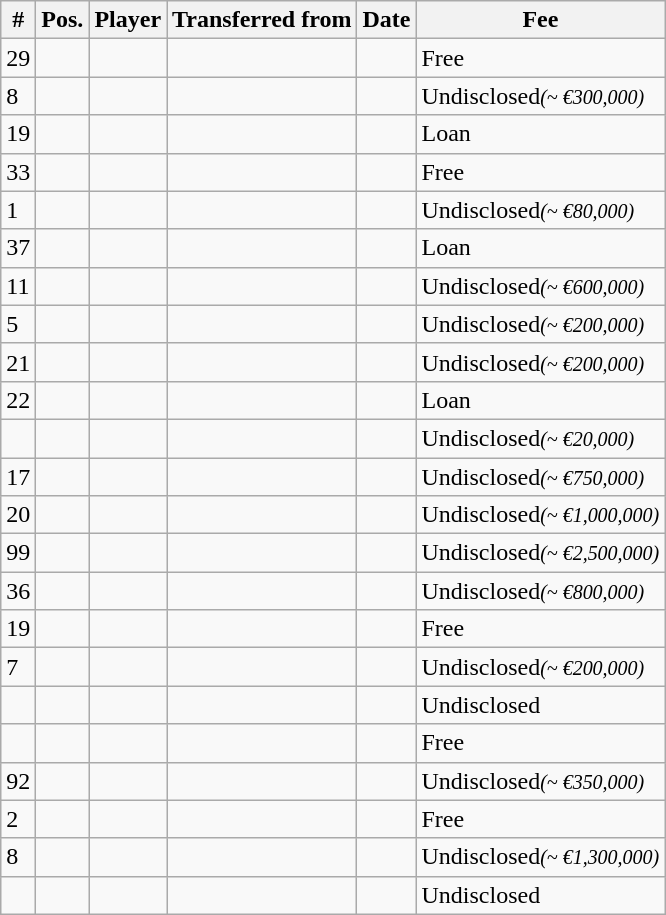<table class="wikitable sortable" text-align:center; font-size:95%; text-align:left;">
<tr>
<th>#</th>
<th>Pos.</th>
<th>Player</th>
<th>Transferred from</th>
<th>Date</th>
<th>Fee</th>
</tr>
<tr>
<td>29</td>
<td></td>
<td></td>
<td></td>
<td></td>
<td>Free</td>
</tr>
<tr>
<td>8</td>
<td></td>
<td></td>
<td></td>
<td></td>
<td>Undisclosed<small><em>(~ €300,000)</em></small></td>
</tr>
<tr>
<td>19</td>
<td></td>
<td></td>
<td></td>
<td></td>
<td>Loan</td>
</tr>
<tr>
<td>33</td>
<td></td>
<td></td>
<td></td>
<td></td>
<td>Free</td>
</tr>
<tr>
<td>1</td>
<td></td>
<td></td>
<td></td>
<td></td>
<td>Undisclosed<small><em>(~ €80,000)</em></small></td>
</tr>
<tr>
<td>37</td>
<td></td>
<td></td>
<td></td>
<td></td>
<td>Loan</td>
</tr>
<tr>
<td>11</td>
<td></td>
<td></td>
<td></td>
<td></td>
<td>Undisclosed<small><em>(~ €600,000)</em></small></td>
</tr>
<tr>
<td>5</td>
<td></td>
<td></td>
<td></td>
<td></td>
<td>Undisclosed<small><em>(~ €200,000)</em></small></td>
</tr>
<tr>
<td>21</td>
<td></td>
<td></td>
<td></td>
<td></td>
<td>Undisclosed<small><em>(~ €200,000)</em></small></td>
</tr>
<tr>
<td>22</td>
<td></td>
<td></td>
<td></td>
<td></td>
<td>Loan</td>
</tr>
<tr>
<td></td>
<td></td>
<td></td>
<td></td>
<td></td>
<td>Undisclosed<small><em>(~ €20,000)</em></small></td>
</tr>
<tr>
<td>17</td>
<td></td>
<td></td>
<td></td>
<td></td>
<td>Undisclosed<small><em>(~ €750,000)</em></small></td>
</tr>
<tr>
<td>20</td>
<td></td>
<td></td>
<td></td>
<td></td>
<td>Undisclosed<small><em>(~ €1,000,000)</em></small></td>
</tr>
<tr>
<td>99</td>
<td></td>
<td></td>
<td></td>
<td></td>
<td>Undisclosed<small><em>(~ €2,500,000)</em></small></td>
</tr>
<tr>
<td>36</td>
<td></td>
<td></td>
<td></td>
<td></td>
<td>Undisclosed<small><em>(~ €800,000)</em></small></td>
</tr>
<tr>
<td>19</td>
<td></td>
<td></td>
<td></td>
<td></td>
<td>Free</td>
</tr>
<tr>
<td>7</td>
<td></td>
<td></td>
<td></td>
<td></td>
<td>Undisclosed<small><em>(~ €200,000)</em></small></td>
</tr>
<tr>
<td></td>
<td></td>
<td></td>
<td></td>
<td></td>
<td>Undisclosed </td>
</tr>
<tr>
<td></td>
<td></td>
<td></td>
<td></td>
<td></td>
<td>Free </td>
</tr>
<tr>
<td>92</td>
<td></td>
<td></td>
<td></td>
<td></td>
<td>Undisclosed<small><em>(~ €350,000)</em></small></td>
</tr>
<tr>
<td>2</td>
<td></td>
<td></td>
<td></td>
<td></td>
<td>Free</td>
</tr>
<tr>
<td>8</td>
<td></td>
<td></td>
<td></td>
<td></td>
<td>Undisclosed<small><em>(~ €1,300,000)</em></small></td>
</tr>
<tr>
<td></td>
<td></td>
<td></td>
<td></td>
<td></td>
<td>Undisclosed</td>
</tr>
</table>
